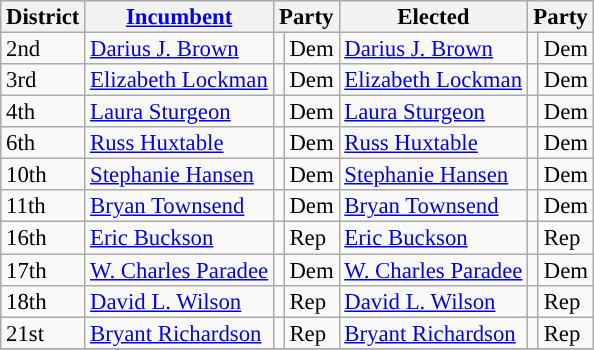<table class="sortable wikitable" style="font-size:95%;line-height:14px;">
<tr>
<th class=>District</th>
<th class="unsortable"><a href='#'>Incumbent</a></th>
<th colspan="2">Party</th>
<th class="unsortable">Elected</th>
<th colspan="2">Party</th>
</tr>
<tr>
<td>2nd</td>
<td><a href='#'>Darius J. Brown</a></td>
<td style="background:"></td>
<td>Dem</td>
<td><a href='#'>Darius J. Brown</a></td>
<td style="background:"></td>
<td>Dem</td>
</tr>
<tr>
<td>3rd</td>
<td><a href='#'>Elizabeth Lockman</a></td>
<td style="background:"></td>
<td>Dem</td>
<td><a href='#'>Elizabeth Lockman</a></td>
<td style="background:"></td>
<td>Dem</td>
</tr>
<tr>
<td>4th</td>
<td><a href='#'>Laura Sturgeon</a></td>
<td style="background:"></td>
<td>Dem</td>
<td><a href='#'>Laura Sturgeon</a></td>
<td style="background:"></td>
<td>Dem</td>
</tr>
<tr>
<td>6th</td>
<td><a href='#'>Russ Huxtable</a></td>
<td style="background:"></td>
<td>Dem</td>
<td><a href='#'>Russ Huxtable</a></td>
<td style="background:"></td>
<td>Dem</td>
</tr>
<tr>
<td>10th</td>
<td><a href='#'>Stephanie Hansen</a></td>
<td style="background:"></td>
<td>Dem</td>
<td><a href='#'>Stephanie Hansen</a></td>
<td style="background:"></td>
<td>Dem</td>
</tr>
<tr>
<td>11th</td>
<td><a href='#'>Bryan Townsend</a></td>
<td style="background:"></td>
<td>Dem</td>
<td><a href='#'>Bryan Townsend</a></td>
<td style="background:"></td>
<td>Dem</td>
</tr>
<tr>
<td>16th</td>
<td><a href='#'>Eric Buckson</a></td>
<td style="background:"></td>
<td>Rep</td>
<td><a href='#'>Eric Buckson</a></td>
<td style="background:"></td>
<td>Rep</td>
</tr>
<tr>
<td>17th</td>
<td><a href='#'>W. Charles Paradee</a></td>
<td style="background:"></td>
<td>Dem</td>
<td><a href='#'>W. Charles Paradee</a></td>
<td style="background:"></td>
<td>Dem</td>
</tr>
<tr>
<td>18th</td>
<td><a href='#'>David L. Wilson</a></td>
<td style="background:"></td>
<td>Rep</td>
<td><a href='#'>David L. Wilson</a></td>
<td style="background:"></td>
<td>Rep</td>
</tr>
<tr>
<td>21st</td>
<td><a href='#'>Bryant Richardson</a></td>
<td style="background:"></td>
<td>Rep</td>
<td><a href='#'>Bryant Richardson</a></td>
<td style="background:"></td>
<td>Rep</td>
</tr>
<tr>
</tr>
</table>
